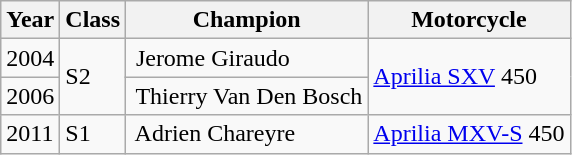<table class="wikitable">
<tr>
<th>Year</th>
<th>Class</th>
<th>Champion</th>
<th>Motorcycle</th>
</tr>
<tr>
<td>2004</td>
<td rowspan="2">S2</td>
<td> Jerome Giraudo</td>
<td rowspan="2"><a href='#'>Aprilia SXV</a> 450</td>
</tr>
<tr>
<td>2006</td>
<td> Thierry Van Den Bosch</td>
</tr>
<tr>
<td>2011</td>
<td>S1</td>
<td> Adrien Chareyre</td>
<td><a href='#'>Aprilia MXV-S</a> 450</td>
</tr>
</table>
